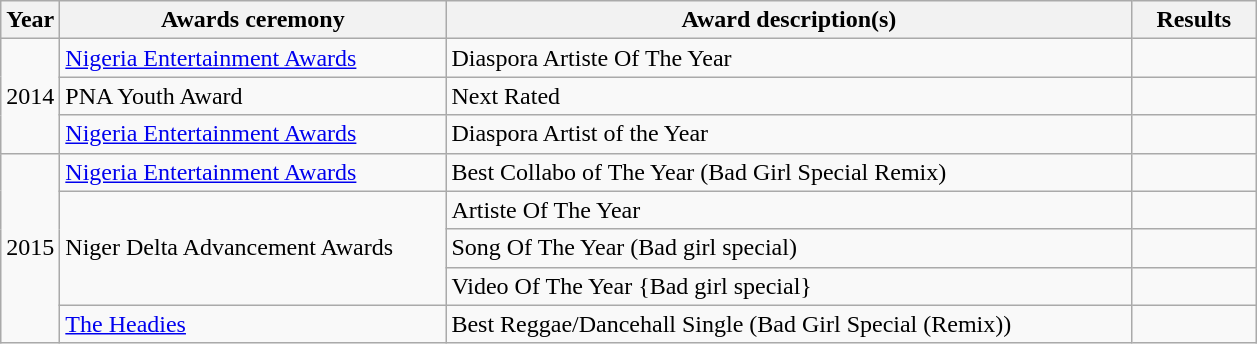<table class="wikitable">
<tr>
<th>Year</th>
<th width="250">Awards ceremony</th>
<th width="450">Award description(s)</th>
<th width="75">Results</th>
</tr>
<tr>
<td rowspan="3">2014</td>
<td><a href='#'>Nigeria Entertainment Awards</a></td>
<td>Diaspora Artiste Of The Year</td>
<td></td>
</tr>
<tr>
<td>PNA Youth Award</td>
<td>Next Rated</td>
<td></td>
</tr>
<tr>
<td><a href='#'>Nigeria Entertainment Awards</a></td>
<td>Diaspora Artist of the Year</td>
<td></td>
</tr>
<tr>
<td rowspan="5">2015</td>
<td><a href='#'>Nigeria Entertainment Awards</a></td>
<td>Best Collabo of The Year (Bad Girl Special Remix)</td>
<td></td>
</tr>
<tr>
<td rowspan="3">Niger Delta Advancement Awards</td>
<td>Artiste Of The Year</td>
<td></td>
</tr>
<tr>
<td>Song Of The Year (Bad girl special)</td>
<td></td>
</tr>
<tr>
<td>Video Of The Year {Bad girl special}</td>
<td></td>
</tr>
<tr>
<td><a href='#'>The Headies</a></td>
<td>Best Reggae/Dancehall Single (Bad Girl Special (Remix))</td>
<td></td>
</tr>
</table>
